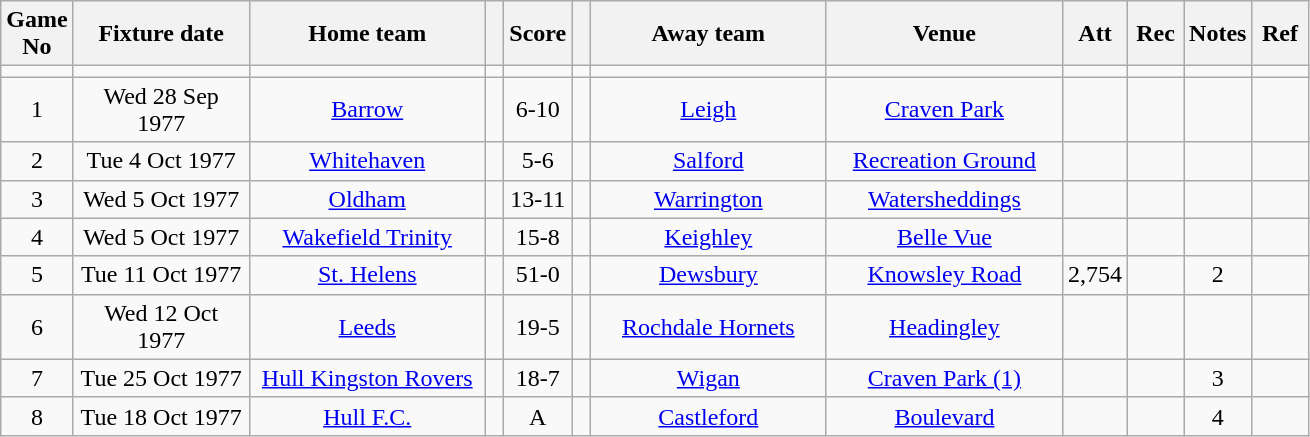<table class="wikitable" style="text-align:center;">
<tr>
<th width=20 abbr="No">Game No</th>
<th width=110 abbr="Date">Fixture date</th>
<th width=150 abbr="Home team">Home team</th>
<th width=5 abbr="space"></th>
<th width=20 abbr="Score">Score</th>
<th width=5 abbr="space"></th>
<th width=150 abbr="Away team">Away team</th>
<th width=150 abbr="Venue">Venue</th>
<th width=30 abbr="Att">Att</th>
<th width=30 abbr="Rec">Rec</th>
<th width=20 abbr="Notes">Notes</th>
<th width=30 abbr="Ref">Ref</th>
</tr>
<tr>
<td></td>
<td></td>
<td></td>
<td></td>
<td></td>
<td></td>
<td></td>
<td></td>
<td></td>
<td></td>
<td></td>
<td></td>
</tr>
<tr>
<td>1</td>
<td>Wed 28 Sep 1977</td>
<td><a href='#'>Barrow</a></td>
<td></td>
<td>6-10</td>
<td></td>
<td><a href='#'>Leigh</a></td>
<td><a href='#'>Craven Park</a></td>
<td></td>
<td></td>
<td></td>
<td></td>
</tr>
<tr>
<td>2</td>
<td>Tue 4 Oct 1977</td>
<td><a href='#'>Whitehaven</a></td>
<td></td>
<td>5-6</td>
<td></td>
<td><a href='#'>Salford</a></td>
<td><a href='#'>Recreation Ground</a></td>
<td></td>
<td></td>
<td></td>
<td></td>
</tr>
<tr>
<td>3</td>
<td>Wed 5 Oct 1977</td>
<td><a href='#'>Oldham</a></td>
<td></td>
<td>13-11</td>
<td></td>
<td><a href='#'>Warrington</a></td>
<td><a href='#'>Watersheddings</a></td>
<td></td>
<td></td>
<td></td>
<td></td>
</tr>
<tr>
<td>4</td>
<td>Wed 5 Oct 1977</td>
<td><a href='#'>Wakefield Trinity</a></td>
<td></td>
<td>15-8</td>
<td></td>
<td><a href='#'>Keighley</a></td>
<td><a href='#'>Belle Vue</a></td>
<td></td>
<td></td>
<td></td>
<td></td>
</tr>
<tr>
<td>5</td>
<td>Tue 11 Oct 1977</td>
<td><a href='#'>St. Helens</a></td>
<td></td>
<td>51-0</td>
<td></td>
<td><a href='#'>Dewsbury</a></td>
<td><a href='#'>Knowsley Road</a></td>
<td>2,754</td>
<td></td>
<td>2</td>
<td></td>
</tr>
<tr>
<td>6</td>
<td>Wed 12 Oct 1977</td>
<td><a href='#'>Leeds</a></td>
<td></td>
<td>19-5</td>
<td></td>
<td><a href='#'>Rochdale Hornets</a></td>
<td><a href='#'>Headingley</a></td>
<td></td>
<td></td>
<td></td>
<td></td>
</tr>
<tr>
<td>7</td>
<td>Tue 25 Oct 1977</td>
<td><a href='#'>Hull Kingston Rovers</a></td>
<td></td>
<td>18-7</td>
<td></td>
<td><a href='#'>Wigan</a></td>
<td><a href='#'>Craven Park (1)</a></td>
<td></td>
<td></td>
<td>3</td>
<td></td>
</tr>
<tr>
<td>8</td>
<td>Tue 18 Oct 1977</td>
<td><a href='#'>Hull F.C.</a></td>
<td></td>
<td>A</td>
<td></td>
<td><a href='#'>Castleford</a></td>
<td><a href='#'>Boulevard</a></td>
<td></td>
<td></td>
<td>4</td>
<td></td>
</tr>
</table>
